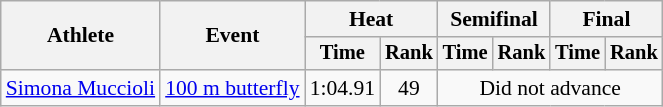<table class=wikitable style="font-size:90%">
<tr>
<th rowspan="2">Athlete</th>
<th rowspan="2">Event</th>
<th colspan="2">Heat</th>
<th colspan="2">Semifinal</th>
<th colspan="2">Final</th>
</tr>
<tr style="font-size:95%">
<th>Time</th>
<th>Rank</th>
<th>Time</th>
<th>Rank</th>
<th>Time</th>
<th>Rank</th>
</tr>
<tr align=center>
<td align=left><a href='#'>Simona Muccioli</a></td>
<td align=left><a href='#'>100 m butterfly</a></td>
<td>1:04.91</td>
<td>49</td>
<td colspan=4>Did not advance</td>
</tr>
</table>
